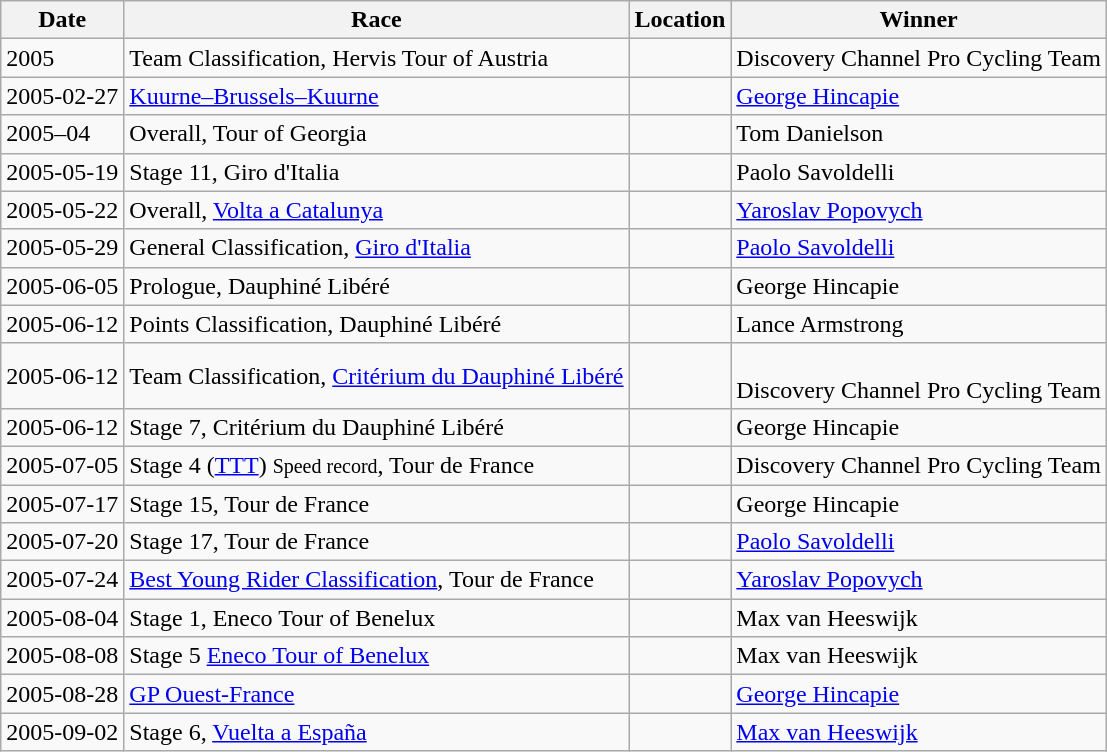<table class="wikitable sortable">
<tr>
<th>Date</th>
<th>Race</th>
<th>Location</th>
<th>Winner</th>
</tr>
<tr>
<td>2005</td>
<td>Team Classification, Hervis Tour of Austria</td>
<td></td>
<td>Discovery Channel Pro Cycling Team</td>
</tr>
<tr>
<td>2005-02-27</td>
<td><a href='#'>Kuurne–Brussels–Kuurne</a></td>
<td></td>
<td><a href='#'>George Hincapie</a></td>
</tr>
<tr>
<td>2005–04</td>
<td>Overall, Tour of Georgia</td>
<td></td>
<td>Tom Danielson</td>
</tr>
<tr>
<td>2005-05-19</td>
<td>Stage 11, Giro d'Italia</td>
<td></td>
<td>Paolo Savoldelli</td>
</tr>
<tr>
<td>2005-05-22</td>
<td>Overall, <a href='#'>Volta a Catalunya</a></td>
<td></td>
<td><a href='#'>Yaroslav Popovych</a></td>
</tr>
<tr>
<td>2005-05-29</td>
<td>General Classification, <a href='#'>Giro d'Italia</a> </td>
<td></td>
<td><a href='#'>Paolo Savoldelli</a></td>
</tr>
<tr>
<td>2005-06-05</td>
<td>Prologue, Dauphiné Libéré</td>
<td></td>
<td>George Hincapie</td>
</tr>
<tr>
<td>2005-06-12</td>
<td>Points Classification, Dauphiné Libéré </td>
<td></td>
<td>Lance Armstrong</td>
</tr>
<tr>
<td>2005-06-12</td>
<td>Team Classification, <a href='#'>Critérium du Dauphiné Libéré</a></td>
<td></td>
<td><br>Discovery Channel Pro Cycling Team</td>
</tr>
<tr>
<td>2005-06-12</td>
<td>Stage 7, Critérium du Dauphiné Libéré</td>
<td></td>
<td>George Hincapie</td>
</tr>
<tr>
<td>2005-07-05</td>
<td>Stage 4 (<a href='#'>TTT</a>) <small>Speed record</small>, Tour de France</td>
<td></td>
<td>Discovery Channel Pro Cycling Team</td>
</tr>
<tr>
<td>2005-07-17</td>
<td>Stage 15, Tour de France</td>
<td></td>
<td>George Hincapie</td>
</tr>
<tr>
<td>2005-07-20</td>
<td>Stage 17, Tour de France</td>
<td></td>
<td><a href='#'>Paolo Savoldelli</a></td>
</tr>
<tr>
<td>2005-07-24</td>
<td><a href='#'>Best Young Rider Classification</a>, Tour de France </td>
<td></td>
<td><a href='#'>Yaroslav Popovych</a></td>
</tr>
<tr>
<td>2005-08-04</td>
<td>Stage 1, Eneco Tour of Benelux</td>
<td></td>
<td>Max van Heeswijk</td>
</tr>
<tr>
<td>2005-08-08</td>
<td>Stage 5 <a href='#'>Eneco Tour of Benelux</a></td>
<td></td>
<td>Max van Heeswijk</td>
</tr>
<tr>
<td>2005-08-28</td>
<td><a href='#'>GP Ouest-France</a></td>
<td></td>
<td><a href='#'>George Hincapie</a></td>
</tr>
<tr>
<td>2005-09-02</td>
<td>Stage 6, <a href='#'>Vuelta a España</a></td>
<td></td>
<td><a href='#'>Max van Heeswijk</a></td>
</tr>
</table>
